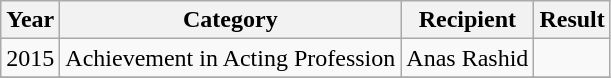<table class="wikitable">
<tr>
<th>Year</th>
<th>Category</th>
<th>Recipient</th>
<th>Result</th>
</tr>
<tr>
<td>2015</td>
<td>Achievement in Acting Profession</td>
<td>Anas Rashid</td>
<td></td>
</tr>
<tr>
</tr>
</table>
